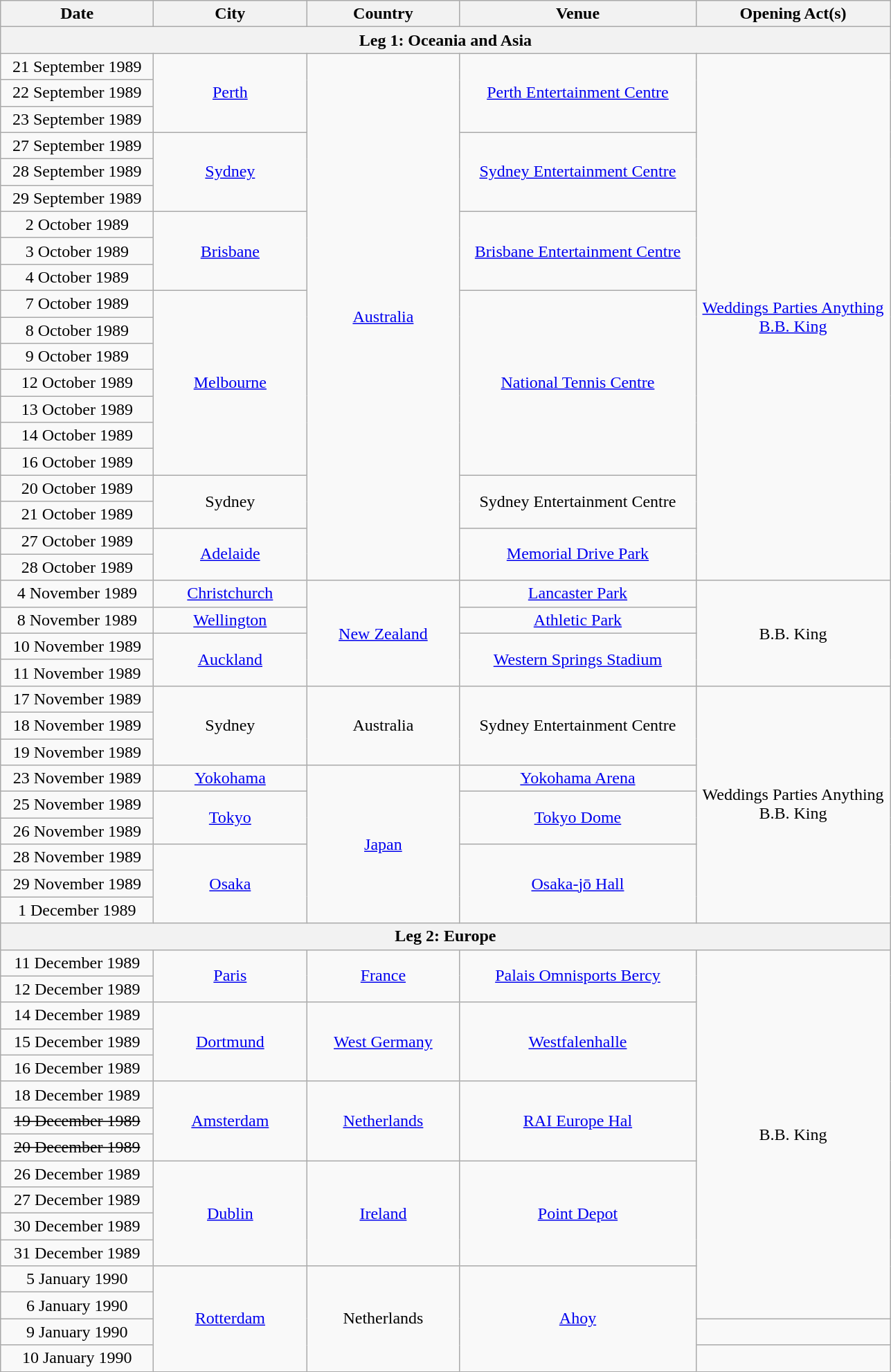<table class="wikitable" style="text-align:center;">
<tr>
<th style="width:140px;">Date</th>
<th style="width:140px;">City</th>
<th style="width:140px;">Country</th>
<th style="width:220px;">Venue</th>
<th style="width:180px;">Opening Act(s)</th>
</tr>
<tr>
<th colspan="5">Leg 1: Oceania and Asia</th>
</tr>
<tr>
<td>21 September 1989</td>
<td rowspan="3"><a href='#'>Perth</a></td>
<td rowspan="20"><a href='#'>Australia</a></td>
<td rowspan="3"><a href='#'>Perth Entertainment Centre</a></td>
<td rowspan="20"><a href='#'>Weddings Parties Anything</a><br><a href='#'>B.B. King</a></td>
</tr>
<tr>
<td>22 September 1989</td>
</tr>
<tr>
<td>23 September 1989</td>
</tr>
<tr>
<td>27 September 1989</td>
<td rowspan="3"><a href='#'>Sydney</a></td>
<td rowspan="3"><a href='#'>Sydney Entertainment Centre</a></td>
</tr>
<tr>
<td>28 September 1989</td>
</tr>
<tr>
<td>29 September 1989</td>
</tr>
<tr>
<td>2 October 1989</td>
<td rowspan="3"><a href='#'>Brisbane</a></td>
<td rowspan="3"><a href='#'>Brisbane Entertainment Centre</a></td>
</tr>
<tr>
<td>3 October 1989</td>
</tr>
<tr>
<td>4 October 1989</td>
</tr>
<tr>
<td>7 October 1989</td>
<td rowspan="7"><a href='#'>Melbourne</a></td>
<td rowspan="7"><a href='#'>National Tennis Centre</a></td>
</tr>
<tr>
<td>8 October 1989</td>
</tr>
<tr>
<td>9 October 1989</td>
</tr>
<tr>
<td>12 October 1989</td>
</tr>
<tr>
<td>13 October 1989</td>
</tr>
<tr>
<td>14 October 1989</td>
</tr>
<tr>
<td>16 October 1989</td>
</tr>
<tr>
<td>20 October 1989</td>
<td rowspan="2">Sydney</td>
<td rowspan="2">Sydney Entertainment Centre</td>
</tr>
<tr>
<td>21 October 1989</td>
</tr>
<tr>
<td>27 October 1989</td>
<td rowspan="2"><a href='#'>Adelaide</a></td>
<td rowspan="2"><a href='#'>Memorial Drive Park</a></td>
</tr>
<tr>
<td>28 October 1989</td>
</tr>
<tr>
<td>4 November 1989</td>
<td><a href='#'>Christchurch</a></td>
<td rowspan="4"><a href='#'>New Zealand</a></td>
<td><a href='#'>Lancaster Park</a></td>
<td rowspan="4">B.B. King</td>
</tr>
<tr>
<td>8 November 1989</td>
<td><a href='#'>Wellington</a></td>
<td><a href='#'>Athletic Park</a></td>
</tr>
<tr>
<td>10 November 1989</td>
<td rowspan="2"><a href='#'>Auckland</a></td>
<td rowspan="2"><a href='#'>Western Springs Stadium</a></td>
</tr>
<tr>
<td>11 November 1989</td>
</tr>
<tr>
<td>17 November 1989</td>
<td rowspan="3">Sydney</td>
<td rowspan="3">Australia</td>
<td rowspan="3">Sydney Entertainment Centre</td>
<td rowspan="9">Weddings Parties Anything<br>B.B. King</td>
</tr>
<tr>
<td>18 November 1989</td>
</tr>
<tr>
<td>19 November 1989</td>
</tr>
<tr>
<td>23 November 1989</td>
<td><a href='#'>Yokohama</a></td>
<td rowspan="6"><a href='#'>Japan</a></td>
<td><a href='#'>Yokohama Arena</a></td>
</tr>
<tr>
<td>25 November 1989</td>
<td rowspan="2"><a href='#'>Tokyo</a></td>
<td rowspan="2"><a href='#'>Tokyo Dome</a></td>
</tr>
<tr>
<td>26 November 1989</td>
</tr>
<tr>
<td>28 November 1989</td>
<td rowspan="3"><a href='#'>Osaka</a></td>
<td rowspan="3"><a href='#'>Osaka-jō Hall</a></td>
</tr>
<tr>
<td>29 November 1989</td>
</tr>
<tr>
<td>1 December 1989</td>
</tr>
<tr>
<th colspan="5">Leg 2: Europe</th>
</tr>
<tr>
<td>11 December 1989</td>
<td rowspan="2"><a href='#'>Paris</a></td>
<td rowspan="2"><a href='#'>France</a></td>
<td rowspan="2"><a href='#'>Palais Omnisports Bercy</a></td>
<td rowspan="14">B.B. King</td>
</tr>
<tr>
<td>12 December 1989</td>
</tr>
<tr>
<td>14 December 1989</td>
<td rowspan="3"><a href='#'>Dortmund</a></td>
<td rowspan="3"><a href='#'>West Germany</a></td>
<td rowspan="3"><a href='#'>Westfalenhalle</a></td>
</tr>
<tr>
<td>15 December 1989</td>
</tr>
<tr>
<td>16 December 1989</td>
</tr>
<tr>
<td>18 December 1989</td>
<td rowspan="3"><a href='#'>Amsterdam</a></td>
<td rowspan="3"><a href='#'>Netherlands</a></td>
<td rowspan="3"><a href='#'>RAI Europe Hal</a></td>
</tr>
<tr>
<td><s>19 December 1989</s></td>
</tr>
<tr>
<td><s>20 December 1989</s></td>
</tr>
<tr>
<td>26 December 1989</td>
<td rowspan="4"><a href='#'>Dublin</a></td>
<td rowspan="4"><a href='#'>Ireland</a></td>
<td rowspan="4"><a href='#'>Point Depot</a></td>
</tr>
<tr>
<td>27 December 1989</td>
</tr>
<tr>
<td>30 December 1989</td>
</tr>
<tr>
<td>31 December 1989</td>
</tr>
<tr>
<td>5 January 1990</td>
<td rowspan="4"><a href='#'>Rotterdam</a></td>
<td rowspan="4">Netherlands</td>
<td rowspan="4"><a href='#'>Ahoy</a></td>
</tr>
<tr>
<td>6 January 1990</td>
</tr>
<tr>
<td>9 January 1990</td>
<td></td>
</tr>
<tr>
<td>10 January 1990</td>
<td></td>
</tr>
</table>
